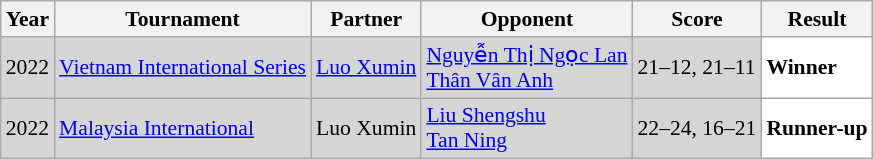<table class="sortable wikitable" style="font-size: 90%;">
<tr>
<th>Year</th>
<th>Tournament</th>
<th>Partner</th>
<th>Opponent</th>
<th>Score</th>
<th>Result</th>
</tr>
<tr style="background:#D5D5D5">
<td align="center">2022</td>
<td align="left"><a href='#'>Vietnam International Series</a></td>
<td align="left"> <a href='#'>Luo Xumin</a></td>
<td align="left"> <a href='#'>Nguyễn Thị Ngọc Lan</a><br> <a href='#'>Thân Vân Anh</a></td>
<td align="left">21–12, 21–11</td>
<td style="text-align:left; background:white"> <strong>Winner</strong></td>
</tr>
<tr style="background:#D5D5D5">
<td align="center">2022</td>
<td align="left"><a href='#'>Malaysia International</a></td>
<td align="left"> Luo Xumin</td>
<td align="left"> <a href='#'>Liu Shengshu</a><br> <a href='#'>Tan Ning</a></td>
<td align="left">22–24, 16–21</td>
<td style="text-align:left; background:white"> <strong>Runner-up</strong></td>
</tr>
</table>
